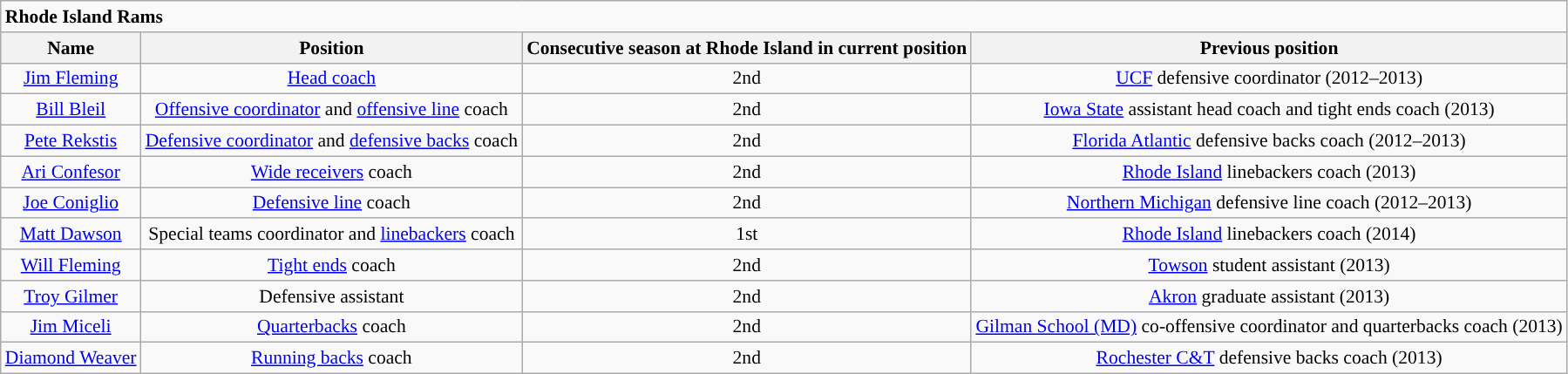<table class="wikitable" style="font-size:90%;">
<tr>
<td colspan=5><strong>Rhode Island Rams</strong></td>
</tr>
<tr align="center";>
<th>Name</th>
<th>Position</th>
<th>Consecutive season at Rhode Island in current position</th>
<th>Previous position</th>
</tr>
<tr align="center" ;>
<td><a href='#'>Jim Fleming</a></td>
<td><a href='#'>Head coach</a></td>
<td>2nd</td>
<td><a href='#'>UCF</a> defensive coordinator (2012–2013)</td>
</tr>
<tr align="center" ;>
<td><a href='#'>Bill Bleil</a></td>
<td><a href='#'>Offensive coordinator</a> and <a href='#'>offensive line</a> coach</td>
<td>2nd</td>
<td><a href='#'>Iowa State</a> assistant head coach and tight ends coach (2013)</td>
</tr>
<tr align="center" ;>
<td><a href='#'>Pete Rekstis</a></td>
<td><a href='#'>Defensive coordinator</a> and <a href='#'>defensive backs</a> coach</td>
<td>2nd</td>
<td><a href='#'>Florida Atlantic</a> defensive backs coach (2012–2013)</td>
</tr>
<tr align="center" ;>
<td><a href='#'>Ari Confesor</a></td>
<td><a href='#'>Wide receivers</a> coach</td>
<td>2nd</td>
<td><a href='#'>Rhode Island</a> linebackers coach (2013)</td>
</tr>
<tr align="center" ;>
<td><a href='#'>Joe Coniglio</a></td>
<td><a href='#'>Defensive line</a> coach</td>
<td>2nd</td>
<td><a href='#'>Northern Michigan</a> defensive line coach (2012–2013)</td>
</tr>
<tr align="center" ;>
<td><a href='#'>Matt Dawson</a></td>
<td>Special teams coordinator and <a href='#'>linebackers</a> coach</td>
<td>1st</td>
<td><a href='#'>Rhode Island</a> linebackers coach (2014)</td>
</tr>
<tr align="center" ;>
<td><a href='#'>Will Fleming</a></td>
<td><a href='#'>Tight ends</a> coach</td>
<td>2nd</td>
<td><a href='#'>Towson</a> student assistant (2013)</td>
</tr>
<tr align="center" ;>
<td><a href='#'>Troy Gilmer</a></td>
<td>Defensive assistant</td>
<td>2nd</td>
<td><a href='#'>Akron</a> graduate assistant (2013)</td>
</tr>
<tr align="center" ;>
<td><a href='#'>Jim Miceli</a></td>
<td><a href='#'>Quarterbacks</a> coach</td>
<td>2nd</td>
<td><a href='#'>Gilman School (MD)</a> co-offensive coordinator and quarterbacks coach (2013)</td>
</tr>
<tr align="center" ;>
<td><a href='#'>Diamond Weaver</a></td>
<td><a href='#'>Running backs</a> coach</td>
<td>2nd</td>
<td><a href='#'>Rochester C&T</a> defensive backs coach (2013)</td>
</tr>
</table>
